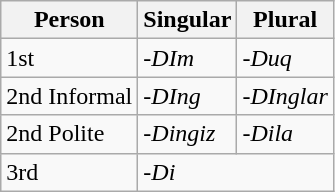<table class="wikitable">
<tr>
<th>Person</th>
<th>Singular</th>
<th>Plural</th>
</tr>
<tr>
<td>1st</td>
<td><em>-DIm</em></td>
<td><em>-Duq</em></td>
</tr>
<tr>
<td>2nd Informal</td>
<td><em>-DIng</em></td>
<td><em>-DInglar</em></td>
</tr>
<tr>
<td>2nd Polite</td>
<td><em>-Dingiz</em></td>
<td><em>-Dila</em></td>
</tr>
<tr>
<td>3rd</td>
<td colspan="2"><em>-Di</em></td>
</tr>
</table>
